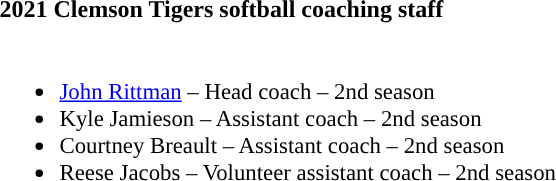<table class="toccolours" style="text-align: left">
<tr>
<th colspan="9">2021 Clemson Tigers softball coaching staff</th>
</tr>
<tr>
<td style="font-size: 95%;" valign="top"><br><ul><li><a href='#'>John Rittman</a> – Head coach – 2nd season</li><li>Kyle Jamieson – Assistant coach – 2nd season</li><li>Courtney Breault – Assistant coach – 2nd season</li><li>Reese Jacobs  – Volunteer assistant coach – 2nd season</li></ul></td>
</tr>
</table>
